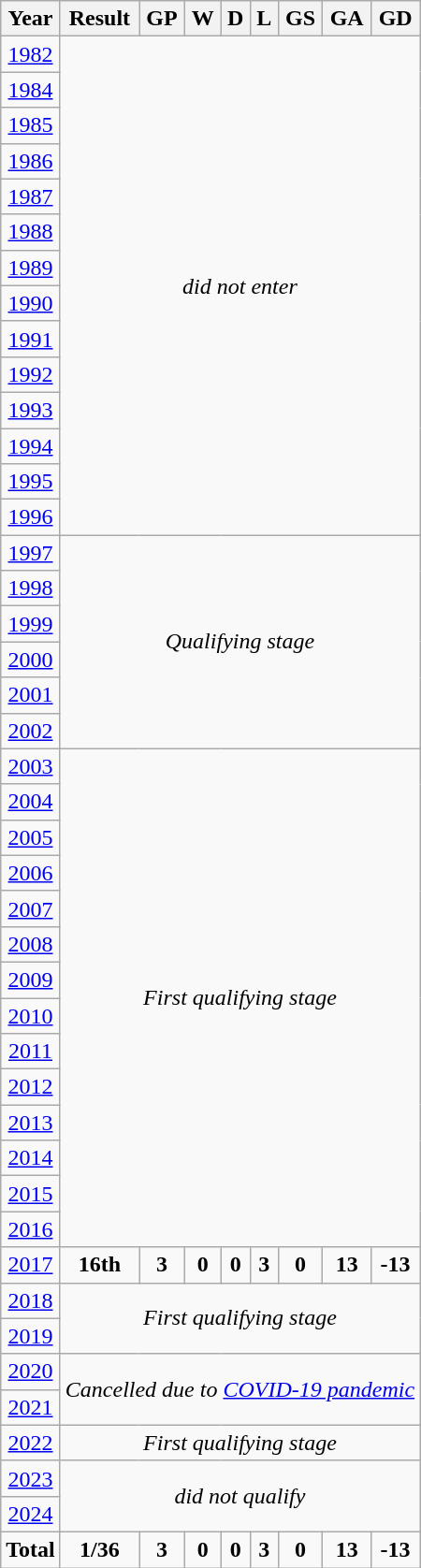<table class="wikitable" style="text-align: center;">
<tr>
<th>Year</th>
<th>Result</th>
<th>GP</th>
<th>W</th>
<th>D</th>
<th>L</th>
<th>GS</th>
<th>GA</th>
<th>GD</th>
</tr>
<tr>
<td> <a href='#'>1982</a></td>
<td rowspan="14" colspan="9"><em>did not enter</em></td>
</tr>
<tr>
<td> <a href='#'>1984</a></td>
</tr>
<tr>
<td> <a href='#'>1985</a></td>
</tr>
<tr>
<td> <a href='#'>1986</a></td>
</tr>
<tr>
<td> <a href='#'>1987</a></td>
</tr>
<tr>
<td> <a href='#'>1988</a></td>
</tr>
<tr>
<td> <a href='#'>1989</a></td>
</tr>
<tr>
<td> <a href='#'>1990</a></td>
</tr>
<tr>
<td> <a href='#'>1991</a></td>
</tr>
<tr>
<td> <a href='#'>1992</a></td>
</tr>
<tr>
<td> <a href='#'>1993</a></td>
</tr>
<tr>
<td> <a href='#'>1994</a></td>
</tr>
<tr>
<td> <a href='#'>1995</a></td>
</tr>
<tr>
<td> <a href='#'>1996</a></td>
</tr>
<tr>
<td> <a href='#'>1997</a></td>
<td rowspan="6" colspan="9"><em>Qualifying stage</em></td>
</tr>
<tr>
<td> <a href='#'>1998</a></td>
</tr>
<tr>
<td> <a href='#'>1999</a></td>
</tr>
<tr>
<td> <a href='#'>2000</a></td>
</tr>
<tr>
<td> <a href='#'>2001</a></td>
</tr>
<tr>
<td> <a href='#'>2002</a></td>
</tr>
<tr>
<td> <a href='#'>2003</a></td>
<td rowspan="14" colspan="9"><em>First qualifying stage</em></td>
</tr>
<tr>
<td> <a href='#'>2004</a></td>
</tr>
<tr>
<td> <a href='#'>2005</a></td>
</tr>
<tr>
<td> <a href='#'>2006</a></td>
</tr>
<tr>
<td> <a href='#'>2007</a></td>
</tr>
<tr>
<td> <a href='#'>2008</a></td>
</tr>
<tr>
<td> <a href='#'>2009</a></td>
</tr>
<tr>
<td> <a href='#'>2010</a></td>
</tr>
<tr>
<td> <a href='#'>2011</a></td>
</tr>
<tr>
<td> <a href='#'>2012</a></td>
</tr>
<tr>
<td> <a href='#'>2013</a></td>
</tr>
<tr>
<td> <a href='#'>2014</a></td>
</tr>
<tr>
<td> <a href='#'>2015</a></td>
</tr>
<tr>
<td> <a href='#'>2016</a></td>
</tr>
<tr>
<td> <a href='#'>2017</a></td>
<td><strong>16th</strong></td>
<td><strong>3</strong></td>
<td><strong>0</strong></td>
<td><strong>0</strong></td>
<td><strong>3</strong></td>
<td><strong>0</strong></td>
<td><strong>13</strong></td>
<td><strong>-13</strong></td>
</tr>
<tr>
<td> <a href='#'>2018</a></td>
<td rowspan=2 colspan="9"><em>First qualifying stage</em></td>
</tr>
<tr>
<td> <a href='#'>2019</a></td>
</tr>
<tr>
<td> <a href='#'>2020</a></td>
<td rowspan=2 colspan=8><em>Cancelled due to <a href='#'>COVID-19 pandemic</a></em></td>
</tr>
<tr>
<td> <a href='#'>2021</a></td>
</tr>
<tr>
<td> <a href='#'>2022</a></td>
<td colspan="9"><em>First qualifying stage</em></td>
</tr>
<tr>
<td> <a href='#'>2023</a></td>
<td rowspan=2 colspan=8><em>did not qualify</em></td>
</tr>
<tr>
<td> <a href='#'>2024</a></td>
</tr>
<tr>
<td><strong>Total</strong></td>
<td><strong>1/36</strong></td>
<td><strong>3</strong></td>
<td><strong>0</strong></td>
<td><strong>0</strong></td>
<td><strong>3</strong></td>
<td><strong>0</strong></td>
<td><strong>13</strong></td>
<td><strong>-13</strong></td>
</tr>
</table>
